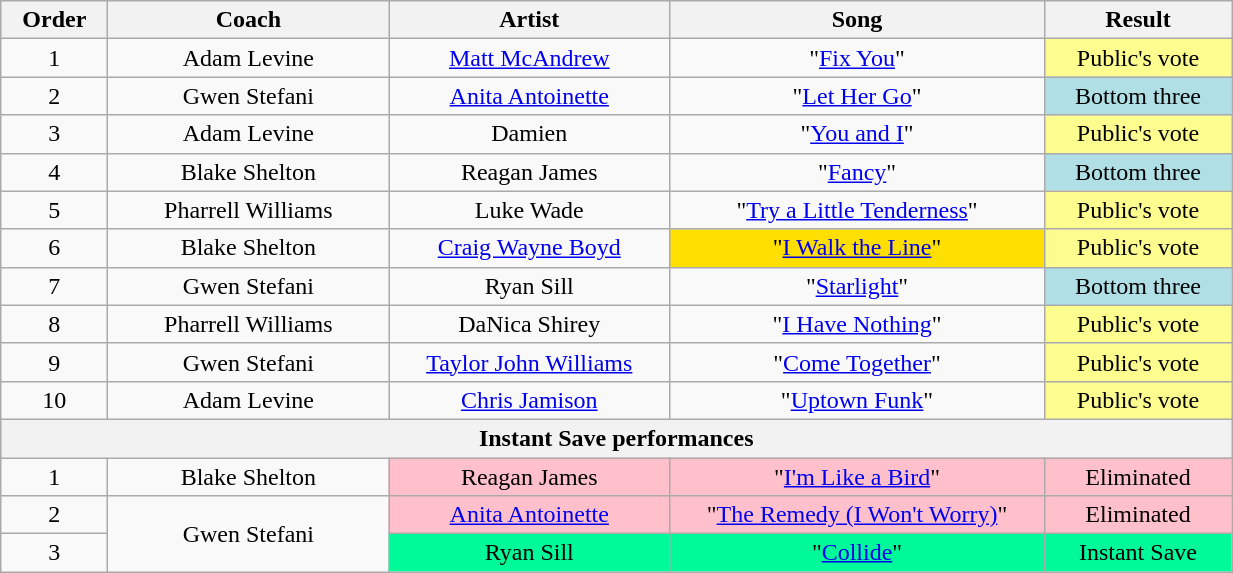<table class="wikitable" style="text-align:center; width:65%;">
<tr>
<th scope="col" style="width:05%;">Order</th>
<th scope="col" style="width:15%;">Coach</th>
<th scope="col" style="width:15%;">Artist</th>
<th scope="col" style="width:20%;">Song</th>
<th scope="col" style="width:10%;">Result</th>
</tr>
<tr>
<td>1</td>
<td>Adam Levine</td>
<td><a href='#'>Matt McAndrew</a></td>
<td>"<a href='#'>Fix You</a>"</td>
<td style="background:#fdfc8f;">Public's vote</td>
</tr>
<tr>
<td>2</td>
<td>Gwen Stefani</td>
<td><a href='#'>Anita Antoinette</a></td>
<td>"<a href='#'>Let Her Go</a>"</td>
<td style="background:#B0E0E6;">Bottom three</td>
</tr>
<tr>
<td>3</td>
<td>Adam Levine</td>
<td>Damien</td>
<td>"<a href='#'>You and I</a>"</td>
<td style="background:#fdfc8f;">Public's vote</td>
</tr>
<tr>
<td>4</td>
<td>Blake Shelton</td>
<td>Reagan James</td>
<td>"<a href='#'>Fancy</a>"</td>
<td style="background:#B0E0E6;">Bottom three</td>
</tr>
<tr>
<td>5</td>
<td>Pharrell Williams</td>
<td>Luke Wade</td>
<td>"<a href='#'>Try a Little Tenderness</a>"</td>
<td style="background:#fdfc8f;">Public's vote</td>
</tr>
<tr>
<td>6</td>
<td>Blake Shelton</td>
<td><a href='#'>Craig Wayne Boyd</a></td>
<td style="background:#fedf00;">"<a href='#'>I Walk the Line</a>"</td>
<td style="background:#fdfc8f;">Public's vote</td>
</tr>
<tr>
<td>7</td>
<td>Gwen Stefani</td>
<td>Ryan Sill</td>
<td>"<a href='#'>Starlight</a>"</td>
<td style="background:#B0E0E6;">Bottom three</td>
</tr>
<tr>
<td>8</td>
<td>Pharrell Williams</td>
<td>DaNica Shirey</td>
<td>"<a href='#'>I Have Nothing</a>"</td>
<td style="background:#fdfc8f;">Public's vote</td>
</tr>
<tr>
<td>9</td>
<td>Gwen Stefani</td>
<td><a href='#'>Taylor John Williams</a></td>
<td>"<a href='#'>Come Together</a>"</td>
<td style="background:#fdfc8f;">Public's vote</td>
</tr>
<tr>
<td>10</td>
<td>Adam Levine</td>
<td><a href='#'>Chris Jamison</a></td>
<td>"<a href='#'>Uptown Funk</a>"</td>
<td style="background:#fdfc8f;">Public's vote</td>
</tr>
<tr>
<th colspan="5">Instant Save performances</th>
</tr>
<tr>
<td>1</td>
<td>Blake Shelton</td>
<td style="background:pink;">Reagan James</td>
<td style="background:pink;">"<a href='#'>I'm Like a Bird</a>"</td>
<td style="background:pink;">Eliminated</td>
</tr>
<tr>
<td>2</td>
<td rowspan="2">Gwen Stefani</td>
<td style="background:pink;"><a href='#'>Anita Antoinette</a></td>
<td style="background:pink;">"<a href='#'>The Remedy (I Won't Worry)</a>"</td>
<td style="background:pink;">Eliminated</td>
</tr>
<tr>
<td>3</td>
<td style="background:#00FA9A;">Ryan Sill</td>
<td style="background:#00FA9A;">"<a href='#'>Collide</a>"</td>
<td style="background:#00FA9A;">Instant Save</td>
</tr>
</table>
